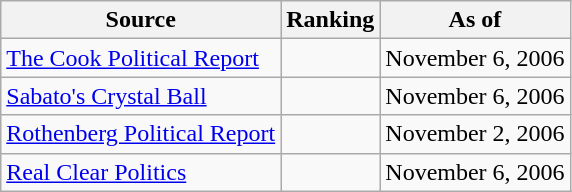<table class="wikitable" style="text-align:center">
<tr>
<th>Source</th>
<th>Ranking</th>
<th>As of</th>
</tr>
<tr>
<td align=left><a href='#'>The Cook Political Report</a></td>
<td></td>
<td>November 6, 2006</td>
</tr>
<tr>
<td align=left><a href='#'>Sabato's Crystal Ball</a></td>
<td></td>
<td>November 6, 2006</td>
</tr>
<tr>
<td align=left><a href='#'>Rothenberg Political Report</a></td>
<td></td>
<td>November 2, 2006</td>
</tr>
<tr>
<td align=left><a href='#'>Real Clear Politics</a></td>
<td></td>
<td>November 6, 2006</td>
</tr>
</table>
